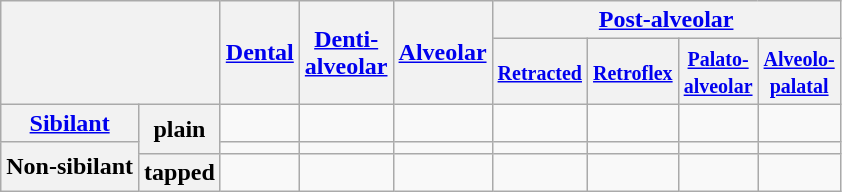<table class="wikitable" style="text-align: center;">
<tr>
<th rowspan="2" colspan="2"></th>
<th rowspan="2"><a href='#'>Dental</a></th>
<th rowspan="2"><a href='#'>Denti-<br>alveolar</a></th>
<th rowspan="2"><a href='#'>Alveolar</a></th>
<th colspan="4"><a href='#'>Post-alveolar</a></th>
</tr>
<tr>
<th><small><a href='#'>Retracted</a></small></th>
<th><small><a href='#'>Retroflex</a></small></th>
<th><small><a href='#'>Palato-<br>alveolar</a></small></th>
<th><small><a href='#'>Alveolo-<br>palatal</a></small></th>
</tr>
<tr>
<th><a href='#'>Sibilant</a></th>
<th rowspan="2">plain</th>
<td><a href='#'></a></td>
<td><a href='#'></a></td>
<td><a href='#'></a></td>
<td><a href='#'></a></td>
<td><a href='#'></a></td>
<td><a href='#'></a></td>
<td><a href='#'></a></td>
</tr>
<tr>
<th rowspan="2">Non-sibilant</th>
<td></td>
<td></td>
<td></td>
<td></td>
<td></td>
<td></td>
<td></td>
</tr>
<tr>
<th>tapped</th>
<td></td>
<td></td>
<td></td>
<td></td>
<td></td>
<td></td>
<td></td>
</tr>
</table>
